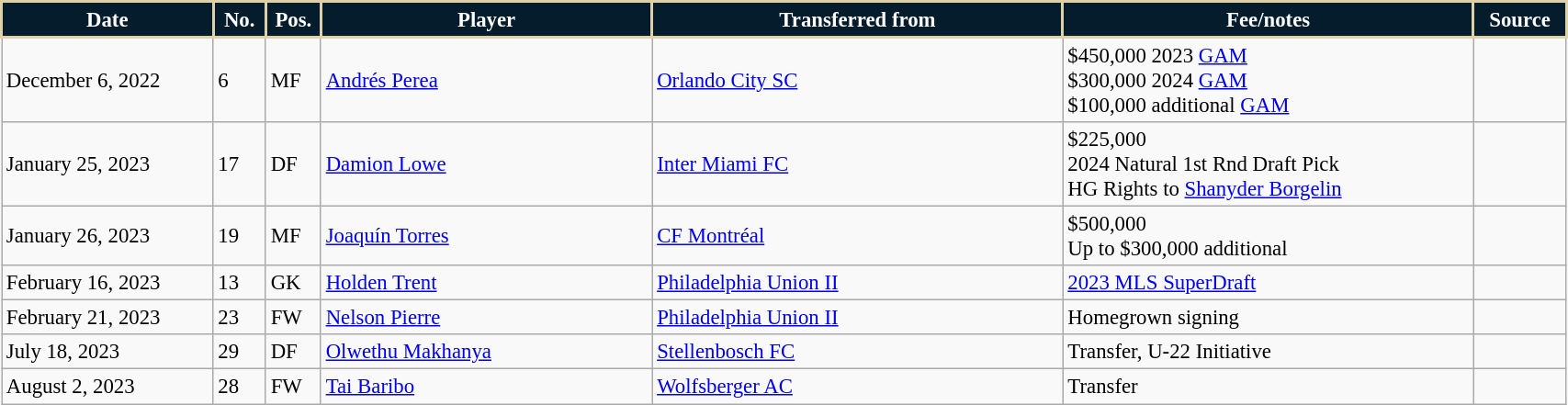<table class="wikitable sortable" style="width:90%; text-align:center; font-size:95%; text-align:left;">
<tr>
<th style="background:#041C2C; color:#FFFFFF; border:2px solid #DFD1A7; width:125px;">Date</th>
<th style="background:#041C2C; color:#FFFFFF; border:2px solid #DFD1A7; width:25px;">No.</th>
<th style="background:#041C2C; color:#FFFFFF; border:2px solid #DFD1A7; width:25px;">Pos.</th>
<th style="background:#041C2C; color:#FFFFFF; border:2px solid #DFD1A7; width:200px;">Player</th>
<th style="background:#041C2C; color:#FFFFFF; border:2px solid #DFD1A7; width:250px;">Transferred from</th>
<th style="background:#041C2C; color:#FFFFFF; border:2px solid #DFD1A7; width:250px;">Fee/notes</th>
<th style="background:#041C2C; color:#FFFFFF; border:2px solid #DFD1A7; width:50px;">Source</th>
</tr>
<tr>
<td>December 6, 2022</td>
<td>6</td>
<td>MF</td>
<td> <a href='#'>Andrés Perea</a></td>
<td> <a href='#'>Orlando City SC</a></td>
<td>$450,000 2023 <a href='#'>GAM</a><br>$300,000 2024 <a href='#'>GAM</a><br>$100,000 additional <a href='#'>GAM</a></td>
<td></td>
</tr>
<tr>
<td>January 25, 2023</td>
<td>17</td>
<td>DF</td>
<td> <a href='#'>Damion Lowe</a></td>
<td> <a href='#'>Inter Miami FC</a></td>
<td>$225,000<br>2024 Natural 1st Rnd Draft Pick<br>HG Rights to <a href='#'>Shanyder Borgelin</a></td>
<td></td>
</tr>
<tr>
<td>January 26, 2023</td>
<td>19</td>
<td>MF</td>
<td> <a href='#'>Joaquín Torres</a></td>
<td> <a href='#'>CF Montréal</a></td>
<td>$500,000<br>Up to $300,000 additional</td>
<td></td>
</tr>
<tr>
<td>February 16, 2023</td>
<td>13</td>
<td>GK</td>
<td> <a href='#'>Holden Trent</a></td>
<td> <a href='#'>Philadelphia Union II</a></td>
<td><a href='#'>2023 MLS SuperDraft</a></td>
<td></td>
</tr>
<tr>
<td>February 21, 2023</td>
<td>23</td>
<td>FW</td>
<td> <a href='#'>Nelson Pierre</a></td>
<td> <a href='#'>Philadelphia Union II</a></td>
<td>Homegrown signing</td>
<td></td>
</tr>
<tr>
<td>July 18, 2023</td>
<td>29</td>
<td>DF</td>
<td> <a href='#'>Olwethu Makhanya</a></td>
<td> <a href='#'>Stellenbosch FC</a></td>
<td>Transfer, U-22 Initiative</td>
<td></td>
</tr>
<tr>
<td>August 2, 2023</td>
<td>28</td>
<td>FW</td>
<td> <a href='#'>Tai Baribo</a></td>
<td> <a href='#'>Wolfsberger AC</a></td>
<td>Transfer</td>
<td></td>
</tr>
</table>
